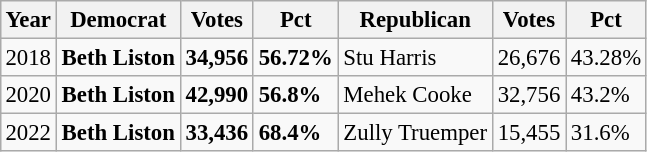<table class="wikitable" style="margin:0.5em ; font-size:95%">
<tr>
<th>Year</th>
<th>Democrat</th>
<th>Votes</th>
<th>Pct</th>
<th>Republican</th>
<th>Votes</th>
<th>Pct</th>
</tr>
<tr>
<td>2018</td>
<td><strong>Beth Liston</strong></td>
<td><strong>34,956</strong></td>
<td><strong>56.72%</strong></td>
<td>Stu Harris</td>
<td>26,676</td>
<td>43.28%</td>
</tr>
<tr>
<td>2020</td>
<td><strong>Beth Liston</strong></td>
<td><strong>42,990</strong></td>
<td><strong>56.8%</strong></td>
<td>Mehek Cooke</td>
<td>32,756</td>
<td>43.2%</td>
</tr>
<tr>
<td>2022</td>
<td><strong>Beth Liston</strong></td>
<td><strong>33,436</strong></td>
<td><strong>68.4%</strong></td>
<td>Zully Truemper</td>
<td>15,455</td>
<td>31.6%</td>
</tr>
</table>
